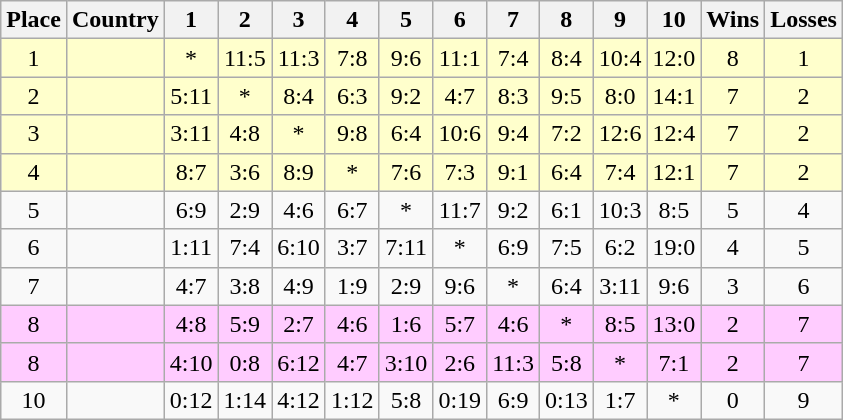<table class=wikitable style="text-align: center;">
<tr>
<th>Place</th>
<th>Country</th>
<th width=20>1</th>
<th width=20>2</th>
<th width=20>3</th>
<th width=20>4</th>
<th width=20>5</th>
<th width=20>6</th>
<th width=20>7</th>
<th width=20>8</th>
<th width=20>9</th>
<th width=20>10</th>
<th width=20>Wins</th>
<th width=20>Losses</th>
</tr>
<tr bgcolor=#ffc>
<td>1</td>
<td align="left"></td>
<td>*</td>
<td>11:5</td>
<td>11:3</td>
<td>7:8</td>
<td>9:6</td>
<td>11:1</td>
<td>7:4</td>
<td>8:4</td>
<td>10:4</td>
<td>12:0</td>
<td>8</td>
<td>1</td>
</tr>
<tr bgcolor=#ffc>
<td>2</td>
<td align="left"></td>
<td>5:11</td>
<td>*</td>
<td>8:4</td>
<td>6:3</td>
<td>9:2</td>
<td>4:7</td>
<td>8:3</td>
<td>9:5</td>
<td>8:0</td>
<td>14:1</td>
<td>7</td>
<td>2</td>
</tr>
<tr bgcolor=#ffc>
<td>3</td>
<td align="left"></td>
<td>3:11</td>
<td>4:8</td>
<td>*</td>
<td>9:8</td>
<td>6:4</td>
<td>10:6</td>
<td>9:4</td>
<td>7:2</td>
<td>12:6</td>
<td>12:4</td>
<td>7</td>
<td>2</td>
</tr>
<tr bgcolor=#ffc>
<td>4</td>
<td align="left"></td>
<td>8:7</td>
<td>3:6</td>
<td>8:9</td>
<td>*</td>
<td>7:6</td>
<td>7:3</td>
<td>9:1</td>
<td>6:4</td>
<td>7:4</td>
<td>12:1</td>
<td>7</td>
<td>2</td>
</tr>
<tr>
<td>5</td>
<td align="left"></td>
<td>6:9</td>
<td>2:9</td>
<td>4:6</td>
<td>6:7</td>
<td>*</td>
<td>11:7</td>
<td>9:2</td>
<td>6:1</td>
<td>10:3</td>
<td>8:5</td>
<td>5</td>
<td>4</td>
</tr>
<tr>
<td>6</td>
<td align="left"></td>
<td>1:11</td>
<td>7:4</td>
<td>6:10</td>
<td>3:7</td>
<td>7:11</td>
<td>*</td>
<td>6:9</td>
<td>7:5</td>
<td>6:2</td>
<td>19:0</td>
<td>4</td>
<td>5</td>
</tr>
<tr>
<td>7</td>
<td align="left"></td>
<td>4:7</td>
<td>3:8</td>
<td>4:9</td>
<td>1:9</td>
<td>2:9</td>
<td>9:6</td>
<td>*</td>
<td>6:4</td>
<td>3:11</td>
<td>9:6</td>
<td>3</td>
<td>6</td>
</tr>
<tr bgcolor=#fcf>
<td>8</td>
<td align="left"></td>
<td>4:8</td>
<td>5:9</td>
<td>2:7</td>
<td>4:6</td>
<td>1:6</td>
<td>5:7</td>
<td>4:6</td>
<td>*</td>
<td>8:5</td>
<td>13:0</td>
<td>2</td>
<td>7</td>
</tr>
<tr bgcolor=#fcf>
<td>8</td>
<td align="left"></td>
<td>4:10</td>
<td>0:8</td>
<td>6:12</td>
<td>4:7</td>
<td>3:10</td>
<td>2:6</td>
<td>11:3</td>
<td>5:8</td>
<td>*</td>
<td>7:1</td>
<td>2</td>
<td>7</td>
</tr>
<tr>
<td>10</td>
<td align="left"></td>
<td>0:12</td>
<td>1:14</td>
<td>4:12</td>
<td>1:12</td>
<td>5:8</td>
<td>0:19</td>
<td>6:9</td>
<td>0:13</td>
<td>1:7</td>
<td>*</td>
<td>0</td>
<td>9</td>
</tr>
</table>
